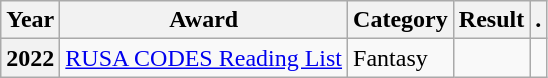<table class="wikitable sortable">
<tr>
<th>Year</th>
<th>Award</th>
<th>Category</th>
<th>Result</th>
<th>.</th>
</tr>
<tr>
<th>2022</th>
<td><a href='#'>RUSA CODES Reading List</a></td>
<td>Fantasy</td>
<td></td>
<td></td>
</tr>
</table>
